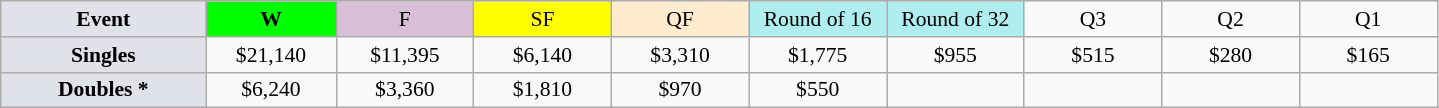<table class=wikitable style=font-size:90%;text-align:center>
<tr>
<td style="width:130px; background:#dfe2e9;"><strong>Event</strong></td>
<td style="width:80px; background:lime;"><strong>W</strong></td>
<td style="width:85px; background:thistle;">F</td>
<td style="width:85px; background:#ff0;">SF</td>
<td style="width:85px; background:#ffebcd;">QF</td>
<td style="width:85px; background:#afeeee;">Round of 16</td>
<td style="width:85px; background:#afeeee;">Round of 32</td>
<td width=85>Q3</td>
<td width=85>Q2</td>
<td width=85>Q1</td>
</tr>
<tr>
<td style="background:#dfe2e9;"><strong>Singles</strong></td>
<td>$21,140</td>
<td>$11,395</td>
<td>$6,140</td>
<td>$3,310</td>
<td>$1,775</td>
<td>$955</td>
<td>$515</td>
<td>$280</td>
<td>$165</td>
</tr>
<tr>
<td style="background:#dfe2e9;"><strong>Doubles *</strong></td>
<td>$6,240</td>
<td>$3,360</td>
<td>$1,810</td>
<td>$970</td>
<td>$550</td>
<td></td>
<td></td>
<td></td>
<td></td>
</tr>
</table>
